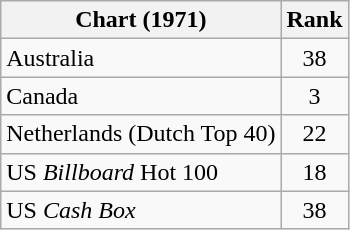<table class="wikitable sortable">
<tr>
<th align="left">Chart (1971)</th>
<th style="text-align:center;">Rank</th>
</tr>
<tr>
<td>Australia</td>
<td style="text-align:center;">38</td>
</tr>
<tr>
<td>Canada</td>
<td style="text-align:center;">3</td>
</tr>
<tr>
<td>Netherlands (Dutch Top 40)</td>
<td align="center">22</td>
</tr>
<tr>
<td>US <em>Billboard</em> Hot 100</td>
<td style="text-align:center;">18</td>
</tr>
<tr>
<td>US <em>Cash Box</em></td>
<td style="text-align:center;">38</td>
</tr>
</table>
